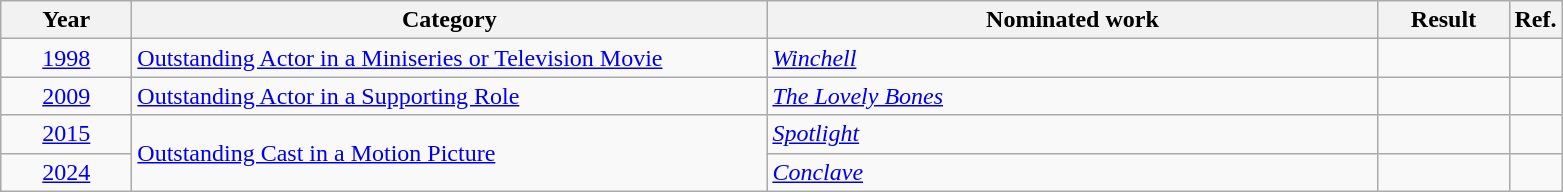<table class=wikitable>
<tr>
<th scope="col" style="width:5em;">Year</th>
<th scope="col" style="width:26em;">Category</th>
<th scope="col" style="width:25em;">Nominated work</th>
<th scope="col" style="width:5em;">Result</th>
<th>Ref.</th>
</tr>
<tr>
<td style="text-align:center;"><a href='#'>1998</a></td>
<td><a href='#'>Outstanding Actor in a Miniseries or Television Movie</a></td>
<td><em><a href='#'>Winchell</a></em></td>
<td></td>
<td></td>
</tr>
<tr>
<td style="text-align:center;"><a href='#'>2009</a></td>
<td><a href='#'>Outstanding Actor in a Supporting Role</a></td>
<td><em><a href='#'>The Lovely Bones</a></em></td>
<td></td>
<td></td>
</tr>
<tr>
<td style="text-align:center;"><a href='#'>2015</a></td>
<td rowspan=2><a href='#'>Outstanding Cast in a Motion Picture</a></td>
<td><em><a href='#'>Spotlight</a></em></td>
<td></td>
<td></td>
</tr>
<tr>
<td style="text-align:center;"><a href='#'>2024</a></td>
<td><em><a href='#'>Conclave</a></em></td>
<td></td>
<td></td>
</tr>
</table>
